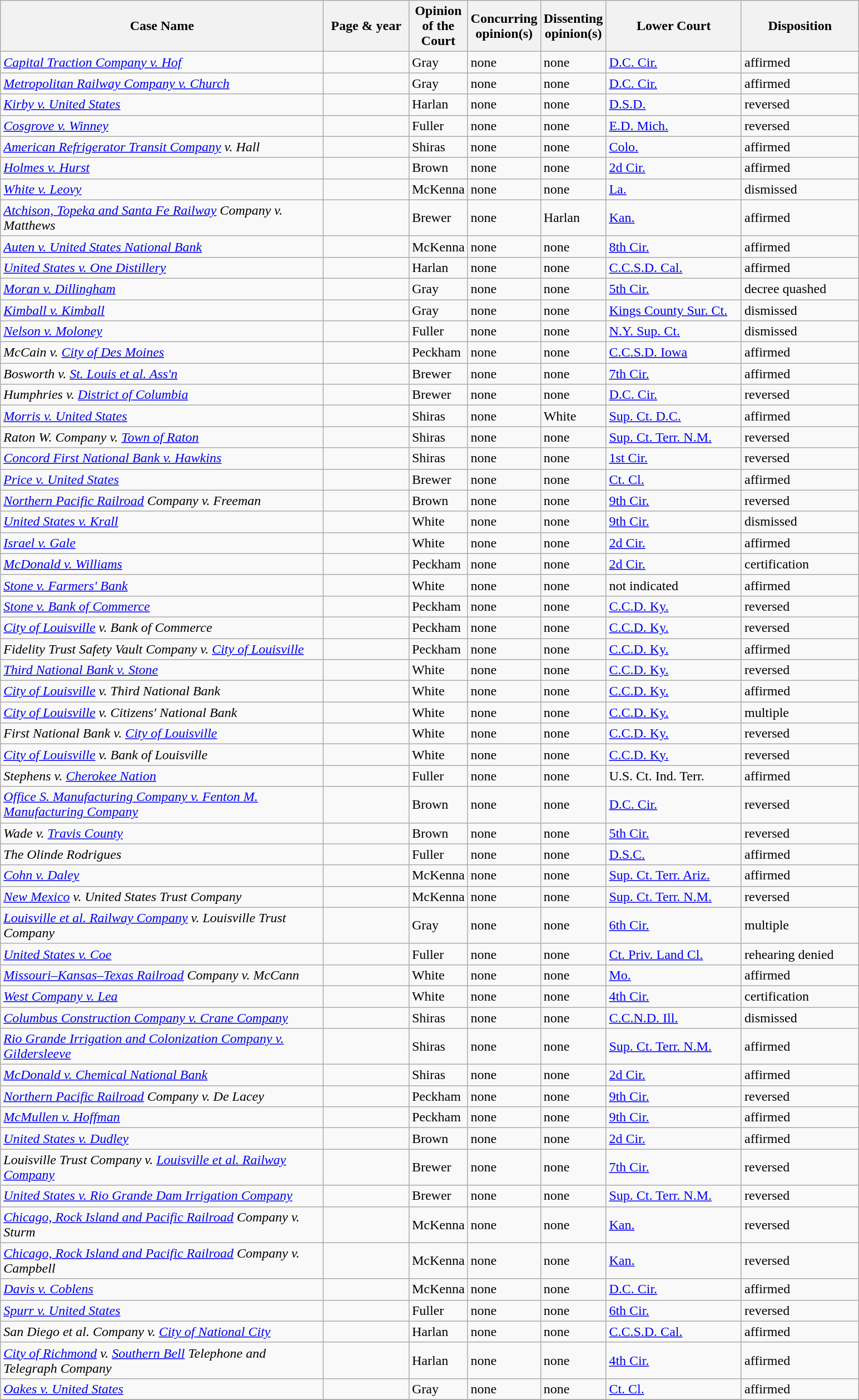<table class="wikitable sortable">
<tr>
<th scope="col" style="width: 380px;">Case Name</th>
<th scope="col" style="width: 95px;">Page & year</th>
<th scope="col" style="width: 10px;">Opinion of the Court</th>
<th scope="col" style="width: 10px;">Concurring opinion(s)</th>
<th scope="col" style="width: 10px;">Dissenting opinion(s)</th>
<th scope="col" style="width: 155px;">Lower Court</th>
<th scope="col" style="width: 133px;">Disposition</th>
</tr>
<tr>
<td><em><a href='#'>Capital Traction Company v. Hof</a></em></td>
<td align="right"></td>
<td>Gray</td>
<td>none</td>
<td>none</td>
<td><a href='#'>D.C. Cir.</a></td>
<td>affirmed</td>
</tr>
<tr>
<td><em><a href='#'>Metropolitan Railway Company v. Church</a></em></td>
<td align="right"></td>
<td>Gray</td>
<td>none</td>
<td>none</td>
<td><a href='#'>D.C. Cir.</a></td>
<td>affirmed</td>
</tr>
<tr>
<td><em><a href='#'>Kirby v. United States</a></em></td>
<td align="right"></td>
<td>Harlan</td>
<td>none</td>
<td>none</td>
<td><a href='#'>D.S.D.</a></td>
<td>reversed</td>
</tr>
<tr>
<td><em><a href='#'>Cosgrove v. Winney</a></em></td>
<td align="right"></td>
<td>Fuller</td>
<td>none</td>
<td>none</td>
<td><a href='#'>E.D. Mich.</a></td>
<td>reversed</td>
</tr>
<tr>
<td><em><a href='#'>American Refrigerator Transit Company</a> v. Hall</em></td>
<td align="right"></td>
<td>Shiras</td>
<td>none</td>
<td>none</td>
<td><a href='#'>Colo.</a></td>
<td>affirmed</td>
</tr>
<tr>
<td><em><a href='#'>Holmes v. Hurst</a></em></td>
<td align="right"></td>
<td>Brown</td>
<td>none</td>
<td>none</td>
<td><a href='#'>2d Cir.</a></td>
<td>affirmed</td>
</tr>
<tr>
<td><em><a href='#'>White v. Leovy</a></em></td>
<td align="right"></td>
<td>McKenna</td>
<td>none</td>
<td>none</td>
<td><a href='#'>La.</a></td>
<td>dismissed</td>
</tr>
<tr>
<td><em><a href='#'>Atchison, Topeka and Santa Fe Railway</a> Company v. Matthews</em></td>
<td align="right"></td>
<td>Brewer</td>
<td>none</td>
<td>Harlan</td>
<td><a href='#'>Kan.</a></td>
<td>affirmed</td>
</tr>
<tr>
<td><em><a href='#'>Auten v. United States National Bank</a></em></td>
<td align="right"></td>
<td>McKenna</td>
<td>none</td>
<td>none</td>
<td><a href='#'>8th Cir.</a></td>
<td>affirmed</td>
</tr>
<tr>
<td><em><a href='#'>United States v. One Distillery</a></em></td>
<td align="right"></td>
<td>Harlan</td>
<td>none</td>
<td>none</td>
<td><a href='#'>C.C.S.D. Cal.</a></td>
<td>affirmed</td>
</tr>
<tr>
<td><em><a href='#'>Moran v. Dillingham</a></em></td>
<td align="right"></td>
<td>Gray</td>
<td>none</td>
<td>none</td>
<td><a href='#'>5th Cir.</a></td>
<td>decree quashed</td>
</tr>
<tr>
<td><em><a href='#'>Kimball v. Kimball</a></em></td>
<td align="right"></td>
<td>Gray</td>
<td>none</td>
<td>none</td>
<td><a href='#'>Kings County Sur. Ct.</a></td>
<td>dismissed</td>
</tr>
<tr>
<td><em><a href='#'>Nelson v. Moloney</a></em></td>
<td align="right"></td>
<td>Fuller</td>
<td>none</td>
<td>none</td>
<td><a href='#'>N.Y. Sup. Ct.</a></td>
<td>dismissed</td>
</tr>
<tr>
<td><em>McCain v. <a href='#'>City of Des Moines</a></em></td>
<td align="right"></td>
<td>Peckham</td>
<td>none</td>
<td>none</td>
<td><a href='#'>C.C.S.D. Iowa</a></td>
<td>affirmed</td>
</tr>
<tr>
<td><em>Bosworth v. <a href='#'>St. Louis et al. Ass'n</a></em></td>
<td align="right"></td>
<td>Brewer</td>
<td>none</td>
<td>none</td>
<td><a href='#'>7th Cir.</a></td>
<td>affirmed</td>
</tr>
<tr>
<td><em>Humphries v. <a href='#'>District of Columbia</a></em></td>
<td align="right"></td>
<td>Brewer</td>
<td>none</td>
<td>none</td>
<td><a href='#'>D.C. Cir.</a></td>
<td>reversed</td>
</tr>
<tr>
<td><em><a href='#'>Morris v. United States</a></em></td>
<td align="right"></td>
<td>Shiras</td>
<td>none</td>
<td>White</td>
<td><a href='#'>Sup. Ct. D.C.</a></td>
<td>affirmed</td>
</tr>
<tr>
<td><em>Raton W. Company v. <a href='#'>Town of Raton</a></em></td>
<td align="right"></td>
<td>Shiras</td>
<td>none</td>
<td>none</td>
<td><a href='#'>Sup. Ct. Terr. N.M.</a></td>
<td>reversed</td>
</tr>
<tr>
<td><em><a href='#'>Concord First National Bank v. Hawkins</a></em></td>
<td align="right"></td>
<td>Shiras</td>
<td>none</td>
<td>none</td>
<td><a href='#'>1st Cir.</a></td>
<td>reversed</td>
</tr>
<tr>
<td><em><a href='#'>Price v. United States</a></em></td>
<td align="right"></td>
<td>Brewer</td>
<td>none</td>
<td>none</td>
<td><a href='#'>Ct. Cl.</a></td>
<td>affirmed</td>
</tr>
<tr>
<td><em><a href='#'>Northern Pacific Railroad</a> Company v. Freeman</em></td>
<td align="right"></td>
<td>Brown</td>
<td>none</td>
<td>none</td>
<td><a href='#'>9th Cir.</a></td>
<td>reversed</td>
</tr>
<tr>
<td><em><a href='#'>United States v. Krall</a></em></td>
<td align="right"></td>
<td>White</td>
<td>none</td>
<td>none</td>
<td><a href='#'>9th Cir.</a></td>
<td>dismissed</td>
</tr>
<tr>
<td><em><a href='#'>Israel v. Gale</a></em></td>
<td align="right"></td>
<td>White</td>
<td>none</td>
<td>none</td>
<td><a href='#'>2d Cir.</a></td>
<td>affirmed</td>
</tr>
<tr>
<td><em><a href='#'>McDonald v. Williams</a></em></td>
<td align="right"></td>
<td>Peckham</td>
<td>none</td>
<td>none</td>
<td><a href='#'>2d Cir.</a></td>
<td>certification</td>
</tr>
<tr>
<td><em><a href='#'>Stone v. Farmers' Bank</a></em></td>
<td align="right"></td>
<td>White</td>
<td>none</td>
<td>none</td>
<td>not indicated</td>
<td>affirmed</td>
</tr>
<tr>
<td><em><a href='#'>Stone v. Bank of Commerce</a></em></td>
<td align="right"></td>
<td>Peckham</td>
<td>none</td>
<td>none</td>
<td><a href='#'>C.C.D. Ky.</a></td>
<td>reversed</td>
</tr>
<tr>
<td><em><a href='#'>City of Louisville</a> v. Bank of Commerce</em></td>
<td align="right"></td>
<td>Peckham</td>
<td>none</td>
<td>none</td>
<td><a href='#'>C.C.D. Ky.</a></td>
<td>reversed</td>
</tr>
<tr>
<td><em>Fidelity Trust Safety Vault Company v. <a href='#'>City of Louisville</a></em></td>
<td align="right"></td>
<td>Peckham</td>
<td>none</td>
<td>none</td>
<td><a href='#'>C.C.D. Ky.</a></td>
<td>affirmed</td>
</tr>
<tr>
<td><em><a href='#'>Third National Bank v. Stone</a></em></td>
<td align="right"></td>
<td>White</td>
<td>none</td>
<td>none</td>
<td><a href='#'>C.C.D. Ky.</a></td>
<td>reversed</td>
</tr>
<tr>
<td><em><a href='#'>City of Louisville</a> v. Third National Bank</em></td>
<td align="right"></td>
<td>White</td>
<td>none</td>
<td>none</td>
<td><a href='#'>C.C.D. Ky.</a></td>
<td>affirmed</td>
</tr>
<tr>
<td><em><a href='#'>City of Louisville</a> v. Citizens' National Bank</em></td>
<td align="right"></td>
<td>White</td>
<td>none</td>
<td>none</td>
<td><a href='#'>C.C.D. Ky.</a></td>
<td>multiple</td>
</tr>
<tr>
<td><em>First National Bank v. <a href='#'>City of Louisville</a></em></td>
<td align="right"></td>
<td>White</td>
<td>none</td>
<td>none</td>
<td><a href='#'>C.C.D. Ky.</a></td>
<td>reversed</td>
</tr>
<tr>
<td><em><a href='#'>City of Louisville</a> v. Bank of Louisville</em></td>
<td align="right"></td>
<td>White</td>
<td>none</td>
<td>none</td>
<td><a href='#'>C.C.D. Ky.</a></td>
<td>reversed</td>
</tr>
<tr>
<td><em>Stephens v. <a href='#'>Cherokee Nation</a></em></td>
<td align="right"></td>
<td>Fuller</td>
<td>none</td>
<td>none</td>
<td>U.S. Ct. Ind. Terr.</td>
<td>affirmed</td>
</tr>
<tr>
<td><em><a href='#'>Office S. Manufacturing Company v. Fenton M. Manufacturing Company</a></em></td>
<td align="right"></td>
<td>Brown</td>
<td>none</td>
<td>none</td>
<td><a href='#'>D.C. Cir.</a></td>
<td>reversed</td>
</tr>
<tr>
<td><em>Wade v. <a href='#'>Travis County</a></em></td>
<td align="right"></td>
<td>Brown</td>
<td>none</td>
<td>none</td>
<td><a href='#'>5th Cir.</a></td>
<td>reversed</td>
</tr>
<tr>
<td><em>The Olinde Rodrigues</em></td>
<td align="right"></td>
<td>Fuller</td>
<td>none</td>
<td>none</td>
<td><a href='#'>D.S.C.</a></td>
<td>affirmed</td>
</tr>
<tr>
<td><em><a href='#'>Cohn v. Daley</a></em></td>
<td align="right"></td>
<td>McKenna</td>
<td>none</td>
<td>none</td>
<td><a href='#'>Sup. Ct. Terr. Ariz.</a></td>
<td>affirmed</td>
</tr>
<tr>
<td><em><a href='#'>New Mexico</a> v. United States Trust Company</em></td>
<td align="right"></td>
<td>McKenna</td>
<td>none</td>
<td>none</td>
<td><a href='#'>Sup. Ct. Terr. N.M.</a></td>
<td>reversed</td>
</tr>
<tr>
<td><em><a href='#'>Louisville et al. Railway Company</a> v. Louisville Trust Company</em></td>
<td align="right"></td>
<td>Gray</td>
<td>none</td>
<td>none</td>
<td><a href='#'>6th Cir.</a></td>
<td>multiple</td>
</tr>
<tr>
<td><em><a href='#'>United States v. Coe</a></em></td>
<td align="right"></td>
<td>Fuller</td>
<td>none</td>
<td>none</td>
<td><a href='#'>Ct. Priv. Land Cl.</a></td>
<td>rehearing denied</td>
</tr>
<tr>
<td><em><a href='#'>Missouri–Kansas–Texas Railroad</a> Company v. McCann</em></td>
<td align="right"></td>
<td>White</td>
<td>none</td>
<td>none</td>
<td><a href='#'>Mo.</a></td>
<td>affirmed</td>
</tr>
<tr>
<td><em><a href='#'>West Company v. Lea</a></em></td>
<td align="right"></td>
<td>White</td>
<td>none</td>
<td>none</td>
<td><a href='#'>4th Cir.</a></td>
<td>certification</td>
</tr>
<tr>
<td><em><a href='#'>Columbus Construction Company v. Crane Company</a></em></td>
<td align="right"></td>
<td>Shiras</td>
<td>none</td>
<td>none</td>
<td><a href='#'>C.C.N.D. Ill.</a></td>
<td>dismissed</td>
</tr>
<tr>
<td><em><a href='#'>Rio Grande Irrigation and Colonization Company v. Gildersleeve</a></em></td>
<td align="right"></td>
<td>Shiras</td>
<td>none</td>
<td>none</td>
<td><a href='#'>Sup. Ct. Terr. N.M.</a></td>
<td>affirmed</td>
</tr>
<tr>
<td><em><a href='#'>McDonald v. Chemical National Bank</a></em></td>
<td align="right"></td>
<td>Shiras</td>
<td>none</td>
<td>none</td>
<td><a href='#'>2d Cir.</a></td>
<td>affirmed</td>
</tr>
<tr>
<td><em><a href='#'>Northern Pacific Railroad</a> Company v. De Lacey</em></td>
<td align="right"></td>
<td>Peckham</td>
<td>none</td>
<td>none</td>
<td><a href='#'>9th Cir.</a></td>
<td>reversed</td>
</tr>
<tr>
<td><em><a href='#'>McMullen v. Hoffman</a></em></td>
<td align="right"></td>
<td>Peckham</td>
<td>none</td>
<td>none</td>
<td><a href='#'>9th Cir.</a></td>
<td>affirmed</td>
</tr>
<tr>
<td><em><a href='#'>United States v. Dudley</a></em></td>
<td align="right"></td>
<td>Brown</td>
<td>none</td>
<td>none</td>
<td><a href='#'>2d Cir.</a></td>
<td>affirmed</td>
</tr>
<tr>
<td><em>Louisville Trust Company v. <a href='#'>Louisville et al. Railway Company</a></em></td>
<td align="right"></td>
<td>Brewer</td>
<td>none</td>
<td>none</td>
<td><a href='#'>7th Cir.</a></td>
<td>reversed</td>
</tr>
<tr>
<td><em><a href='#'>United States v. Rio Grande Dam Irrigation Company</a></em></td>
<td align="right"></td>
<td>Brewer</td>
<td>none</td>
<td>none</td>
<td><a href='#'>Sup. Ct. Terr. N.M.</a></td>
<td>reversed</td>
</tr>
<tr>
<td><em><a href='#'>Chicago, Rock Island and Pacific Railroad</a> Company v. Sturm</em></td>
<td align="right"></td>
<td>McKenna</td>
<td>none</td>
<td>none</td>
<td><a href='#'>Kan.</a></td>
<td>reversed</td>
</tr>
<tr>
<td><em><a href='#'>Chicago, Rock Island and Pacific Railroad</a> Company v. Campbell</em></td>
<td align="right"></td>
<td>McKenna</td>
<td>none</td>
<td>none</td>
<td><a href='#'>Kan.</a></td>
<td>reversed</td>
</tr>
<tr>
<td><em><a href='#'>Davis v. Coblens</a></em></td>
<td align="right"></td>
<td>McKenna</td>
<td>none</td>
<td>none</td>
<td><a href='#'>D.C. Cir.</a></td>
<td>affirmed</td>
</tr>
<tr>
<td><em><a href='#'>Spurr v. United States</a></em></td>
<td align="right"></td>
<td>Fuller</td>
<td>none</td>
<td>none</td>
<td><a href='#'>6th Cir.</a></td>
<td>reversed</td>
</tr>
<tr>
<td><em>San Diego et al. Company v. <a href='#'>City of National City</a></em></td>
<td align="right"></td>
<td>Harlan</td>
<td>none</td>
<td>none</td>
<td><a href='#'>C.C.S.D. Cal.</a></td>
<td>affirmed</td>
</tr>
<tr>
<td><em><a href='#'>City of Richmond</a> v. <a href='#'>Southern Bell</a> Telephone and Telegraph Company</em></td>
<td align="right"></td>
<td>Harlan</td>
<td>none</td>
<td>none</td>
<td><a href='#'>4th Cir.</a></td>
<td>affirmed</td>
</tr>
<tr>
<td><em><a href='#'>Oakes v. United States</a></em></td>
<td align="right"></td>
<td>Gray</td>
<td>none</td>
<td>none</td>
<td><a href='#'>Ct. Cl.</a></td>
<td>affirmed</td>
</tr>
<tr>
</tr>
</table>
